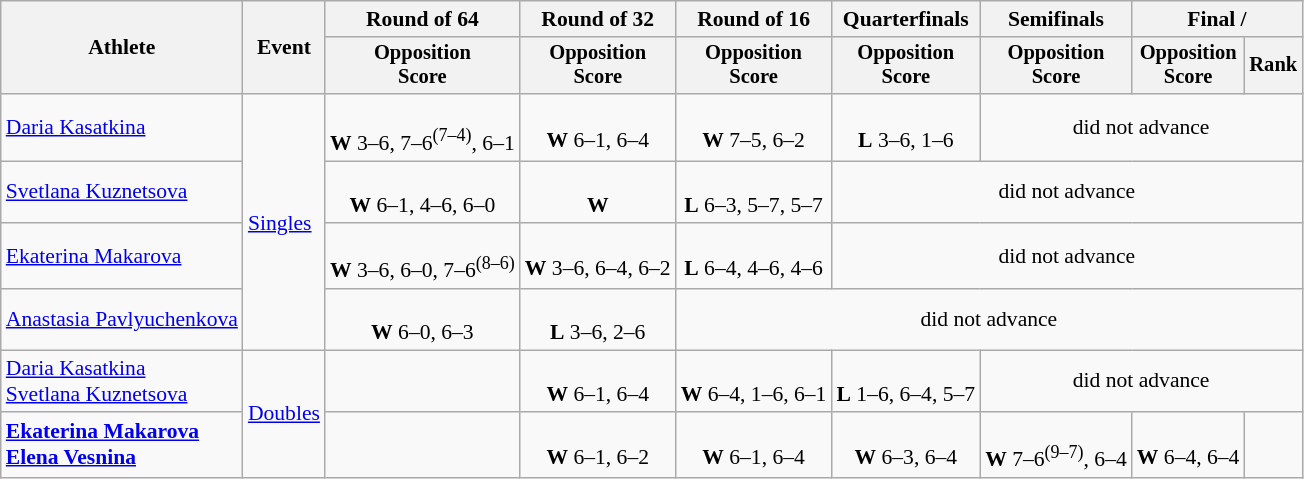<table class=wikitable style="font-size:90%">
<tr>
<th rowspan="2">Athlete</th>
<th rowspan="2">Event</th>
<th>Round of 64</th>
<th>Round of 32</th>
<th>Round of 16</th>
<th>Quarterfinals</th>
<th>Semifinals</th>
<th colspan=2>Final / </th>
</tr>
<tr style="font-size:95%">
<th>Opposition<br>Score</th>
<th>Opposition<br>Score</th>
<th>Opposition<br>Score</th>
<th>Opposition<br>Score</th>
<th>Opposition<br>Score</th>
<th>Opposition<br>Score</th>
<th>Rank</th>
</tr>
<tr align=center>
<td align=left><a href='#'>Daria Kasatkina</a></td>
<td align=left rowspan=4><a href='#'>Singles</a></td>
<td><br><strong>W</strong> 3–6, 7–6<sup>(7–4)</sup>, 6–1</td>
<td><br><strong>W</strong> 6–1, 6–4</td>
<td><br><strong>W</strong> 7–5, 6–2</td>
<td><br><strong>L</strong> 3–6, 1–6</td>
<td colspan=3>did not advance</td>
</tr>
<tr align=center>
<td align=left><a href='#'>Svetlana Kuznetsova</a></td>
<td><br><strong>W</strong> 6–1, 4–6, 6–0</td>
<td><br><strong>W</strong> </td>
<td><br><strong>L</strong> 6–3, 5–7, 5–7</td>
<td colspan=4>did not advance</td>
</tr>
<tr align=center>
<td align=left><a href='#'>Ekaterina Makarova</a></td>
<td><br><strong>W</strong> 3–6, 6–0, 7–6<sup>(8–6)</sup></td>
<td><br><strong>W</strong> 3–6, 6–4, 6–2</td>
<td><br><strong>L</strong> 6–4, 4–6, 4–6</td>
<td colspan=4>did not advance</td>
</tr>
<tr align=center>
<td align=left><a href='#'>Anastasia Pavlyuchenkova</a></td>
<td><br><strong>W</strong> 6–0, 6–3</td>
<td><br><strong>L</strong> 3–6, 2–6</td>
<td colspan=6>did not advance</td>
</tr>
<tr align=center>
<td align=left><a href='#'>Daria Kasatkina</a><br><a href='#'>Svetlana Kuznetsova</a></td>
<td align=left rowspan=2><a href='#'>Doubles</a></td>
<td></td>
<td><br><strong>W</strong> 6–1, 6–4</td>
<td><br><strong>W</strong> 6–4, 1–6, 6–1</td>
<td><br><strong>L</strong> 1–6, 6–4, 5–7</td>
<td colspan=3>did not advance</td>
</tr>
<tr align=center>
<td align=left><strong><a href='#'>Ekaterina Makarova</a><br><a href='#'>Elena Vesnina</a></strong></td>
<td></td>
<td><br><strong>W</strong> 6–1, 6–2</td>
<td><br><strong>W</strong> 6–1, 6–4</td>
<td><br><strong>W</strong> 6–3, 6–4</td>
<td><br><strong>W</strong> 7–6<sup>(9–7)</sup>, 6–4</td>
<td><br><strong>W</strong> 6–4, 6–4</td>
<td></td>
</tr>
</table>
